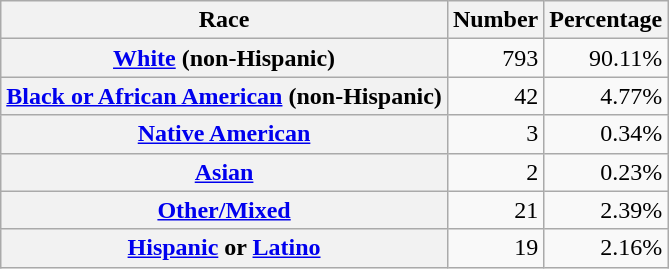<table class="wikitable" style="text-align:right">
<tr>
<th scope="col">Race</th>
<th scope="col">Number</th>
<th scope="col">Percentage</th>
</tr>
<tr>
<th scope="row"><a href='#'>White</a> (non-Hispanic)</th>
<td>793</td>
<td>90.11%</td>
</tr>
<tr>
<th scope="row"><a href='#'>Black or African American</a> (non-Hispanic)</th>
<td>42</td>
<td>4.77%</td>
</tr>
<tr>
<th scope="row"><a href='#'>Native American</a></th>
<td>3</td>
<td>0.34%</td>
</tr>
<tr>
<th scope="row"><a href='#'>Asian</a></th>
<td>2</td>
<td>0.23%</td>
</tr>
<tr>
<th scope="row"><a href='#'>Other/Mixed</a></th>
<td>21</td>
<td>2.39%</td>
</tr>
<tr>
<th scope="row"><a href='#'>Hispanic</a> or <a href='#'>Latino</a></th>
<td>19</td>
<td>2.16%</td>
</tr>
</table>
